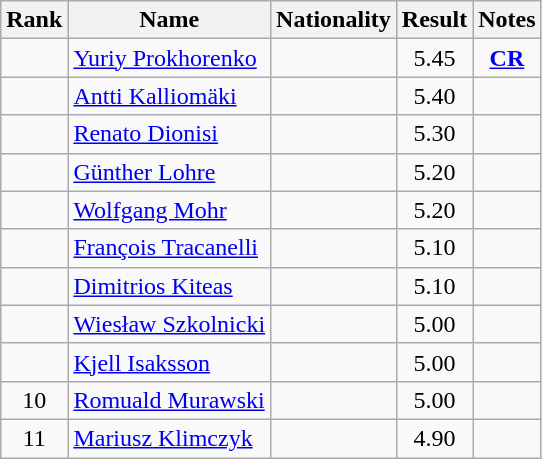<table class="wikitable sortable" style="text-align:center">
<tr>
<th>Rank</th>
<th>Name</th>
<th>Nationality</th>
<th>Result</th>
<th>Notes</th>
</tr>
<tr>
<td></td>
<td align="left"><a href='#'>Yuriy Prokhorenko</a></td>
<td align=left></td>
<td>5.45</td>
<td><strong><a href='#'>CR</a></strong></td>
</tr>
<tr>
<td></td>
<td align="left"><a href='#'>Antti Kalliomäki</a></td>
<td align=left></td>
<td>5.40</td>
<td></td>
</tr>
<tr>
<td></td>
<td align="left"><a href='#'>Renato Dionisi</a></td>
<td align=left></td>
<td>5.30</td>
<td></td>
</tr>
<tr>
<td></td>
<td align="left"><a href='#'>Günther Lohre</a></td>
<td align=left></td>
<td>5.20</td>
<td></td>
</tr>
<tr>
<td></td>
<td align="left"><a href='#'>Wolfgang Mohr</a></td>
<td align=left></td>
<td>5.20</td>
<td></td>
</tr>
<tr>
<td></td>
<td align="left"><a href='#'>François Tracanelli</a></td>
<td align=left></td>
<td>5.10</td>
<td></td>
</tr>
<tr>
<td></td>
<td align="left"><a href='#'>Dimitrios Kiteas</a></td>
<td align=left></td>
<td>5.10</td>
<td></td>
</tr>
<tr>
<td></td>
<td align="left"><a href='#'>Wiesław Szkolnicki</a></td>
<td align=left></td>
<td>5.00</td>
<td></td>
</tr>
<tr>
<td></td>
<td align="left"><a href='#'>Kjell Isaksson</a></td>
<td align=left></td>
<td>5.00</td>
<td></td>
</tr>
<tr>
<td>10</td>
<td align="left"><a href='#'>Romuald Murawski</a></td>
<td align=left></td>
<td>5.00</td>
<td></td>
</tr>
<tr>
<td>11</td>
<td align="left"><a href='#'>Mariusz Klimczyk</a></td>
<td align=left></td>
<td>4.90</td>
<td></td>
</tr>
</table>
